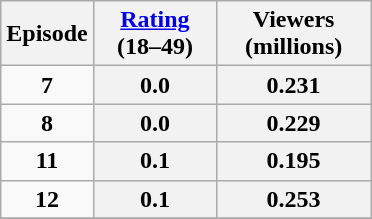<table class="wikitable plainrowheaders sortable">
<tr>
<th width=25%>Episode</th>
<th><a href='#'>Rating</a><br>(18–49)</th>
<th>Viewers<br>(millions)</th>
</tr>
<tr>
<td style="text-align:center"><strong>7</strong></td>
<th style="text-align:center">0.0</th>
<th style="text-align:center">0.231</th>
</tr>
<tr>
<td style="text-align:center"><strong>8</strong></td>
<th style="text-align:center">0.0</th>
<th style="text-align:center">0.229</th>
</tr>
<tr>
<td style="text-align:center"><strong>11</strong></td>
<th style="text-align:center">0.1</th>
<th style="text-align:center">0.195</th>
</tr>
<tr>
<td style="text-align:center"><strong>12</strong></td>
<th style="text-align:center">0.1</th>
<th style="text-align:center">0.253</th>
</tr>
<tr>
</tr>
</table>
